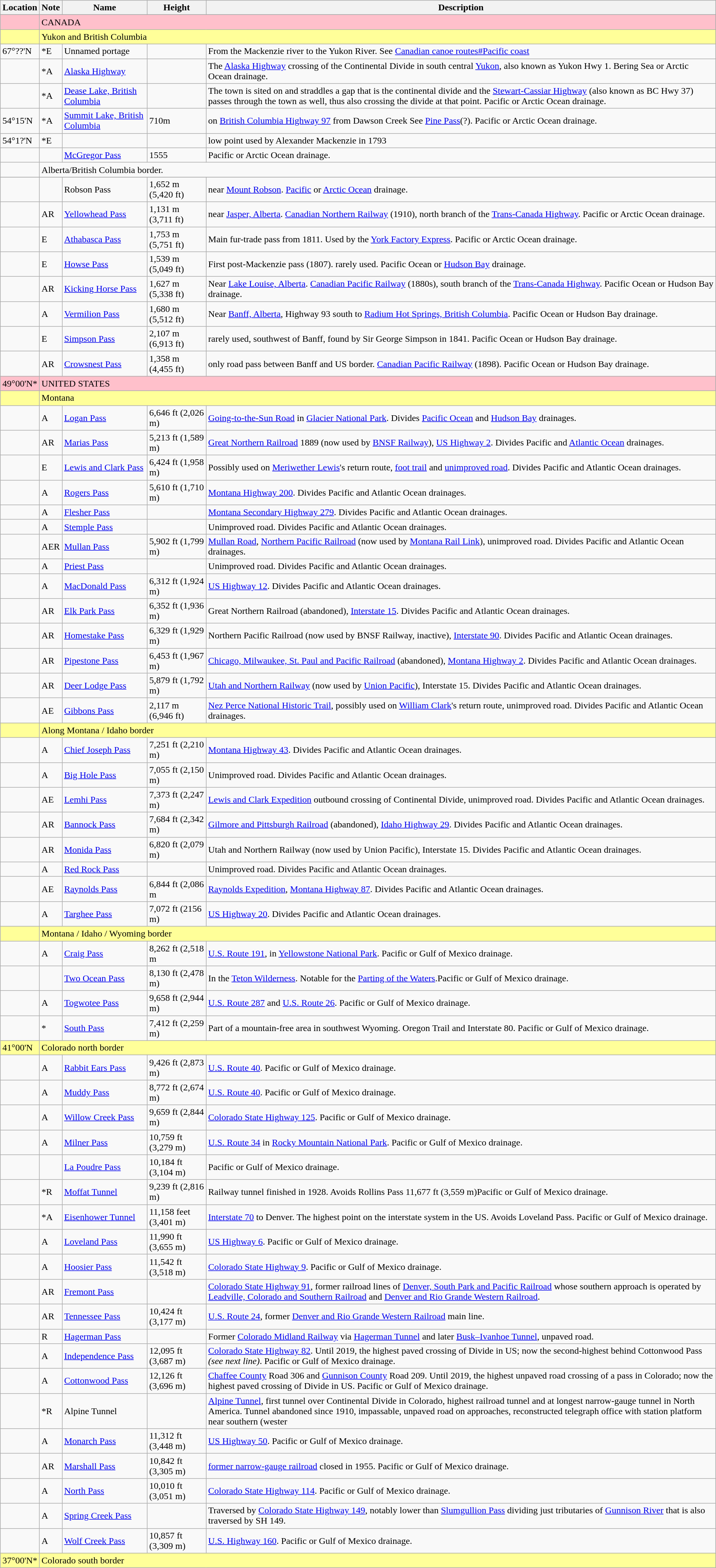<table class="wikitable">
<tr>
<th>Location</th>
<th>Note</th>
<th>Name</th>
<th>Height</th>
<th>Description</th>
</tr>
<tr>
</tr>
<tr style="background:pink; color:black;">
<td></td>
<td align=left colspan=4>CANADA</td>
</tr>
<tr style="background:#ffff99">
<td></td>
<td align=left colspan=4>Yukon and British Columbia</td>
</tr>
<tr>
<td>67°??'N</td>
<td>*E</td>
<td>Unnamed portage</td>
<td></td>
<td>From the Mackenzie river to the Yukon River. See <a href='#'>Canadian canoe routes#Pacific coast</a></td>
</tr>
<tr>
<td></td>
<td>*A</td>
<td><a href='#'>Alaska Highway</a></td>
<td></td>
<td>The <a href='#'>Alaska Highway</a> crossing of the Continental Divide in south central <a href='#'>Yukon</a>, also known as Yukon Hwy 1. Bering Sea or Arctic Ocean drainage.</td>
</tr>
<tr>
<td></td>
<td>*A</td>
<td><a href='#'>Dease Lake, British Columbia</a></td>
<td></td>
<td>The town is sited on and straddles a gap that is the continental divide and the <a href='#'>Stewart-Cassiar Highway</a> (also known as BC Hwy 37) passes through the town as well, thus also crossing the divide at that point. Pacific or Arctic Ocean drainage.</td>
</tr>
<tr>
<td>54°15'N</td>
<td>*A</td>
<td><a href='#'>Summit Lake, British Columbia</a></td>
<td>710m</td>
<td>on <a href='#'>British Columbia Highway 97</a> from Dawson Creek See <a href='#'>Pine Pass</a>(?). Pacific or Arctic Ocean drainage.</td>
</tr>
<tr>
<td>54°1?'N</td>
<td>*E</td>
<td></td>
<td></td>
<td>low point used by Alexander Mackenzie in 1793</td>
</tr>
<tr>
<td></td>
<td></td>
<td><a href='#'>McGregor Pass</a></td>
<td>1555</td>
<td>Pacific or Arctic Ocean drainage.</td>
</tr>
<tr |-style="background:#ffff99">
<td></td>
<td align=left colspan=4>Alberta/British Columbia border.</td>
</tr>
<tr>
</tr>
<tr>
<td></td>
<td></td>
<td>Robson Pass</td>
<td>1,652 m (5,420 ft)</td>
<td>near <a href='#'>Mount Robson</a>. <a href='#'>Pacific</a> or <a href='#'>Arctic Ocean</a> drainage.</td>
</tr>
<tr>
<td></td>
<td>AR</td>
<td><a href='#'>Yellowhead Pass</a></td>
<td>1,131 m (3,711 ft)</td>
<td>near <a href='#'>Jasper, Alberta</a>. <a href='#'>Canadian Northern Railway</a> (1910), north branch of the <a href='#'>Trans-Canada Highway</a>. Pacific or Arctic Ocean drainage.</td>
</tr>
<tr>
<td></td>
<td>E</td>
<td><a href='#'>Athabasca Pass</a></td>
<td>1,753 m (5,751 ft)</td>
<td>Main fur-trade pass from 1811. Used by the <a href='#'>York Factory Express</a>. Pacific or Arctic Ocean drainage.</td>
</tr>
<tr>
<td></td>
<td>E</td>
<td><a href='#'>Howse Pass</a></td>
<td>1,539 m (5,049 ft)</td>
<td>First post-Mackenzie pass (1807). rarely used. Pacific Ocean or <a href='#'>Hudson Bay</a> drainage.</td>
</tr>
<tr>
<td></td>
<td>AR</td>
<td><a href='#'>Kicking Horse Pass</a></td>
<td>1,627 m (5,338 ft)</td>
<td>Near <a href='#'>Lake Louise, Alberta</a>. <a href='#'>Canadian Pacific Railway</a> (1880s), south branch of the <a href='#'>Trans-Canada Highway</a>. Pacific Ocean or Hudson Bay drainage.</td>
</tr>
<tr>
<td></td>
<td>A</td>
<td><a href='#'>Vermilion Pass</a></td>
<td>1,680 m (5,512 ft)</td>
<td>Near <a href='#'>Banff, Alberta</a>, Highway 93 south to <a href='#'>Radium Hot Springs, British Columbia</a>. Pacific Ocean or Hudson Bay drainage.</td>
</tr>
<tr>
<td></td>
<td>E</td>
<td><a href='#'>Simpson Pass</a></td>
<td>2,107 m (6,913 ft)</td>
<td>rarely used, southwest of Banff, found by Sir George Simpson in 1841. Pacific Ocean or Hudson Bay drainage.</td>
</tr>
<tr>
<td></td>
<td>AR</td>
<td><a href='#'>Crowsnest Pass</a></td>
<td>1,358 m (4,455 ft)</td>
<td>only road pass between Banff and US border. <a href='#'>Canadian Pacific Railway</a> (1898). Pacific Ocean or Hudson Bay drainage.</td>
</tr>
<tr style="background:pink;color:black">
<td>49°00'N*</td>
<td align=left colspan=4>UNITED STATES</td>
</tr>
<tr style="background:#ffff99">
<td></td>
<td align=left colspan=4>Montana</td>
</tr>
<tr>
<td></td>
<td>A</td>
<td><a href='#'>Logan Pass</a></td>
<td>6,646 ft (2,026 m)</td>
<td><a href='#'>Going-to-the-Sun Road</a> in <a href='#'>Glacier National Park</a>. Divides <a href='#'>Pacific Ocean</a> and <a href='#'>Hudson Bay</a> drainages.</td>
</tr>
<tr>
<td></td>
<td>AR</td>
<td><a href='#'>Marias Pass</a></td>
<td>5,213 ft (1,589 m)</td>
<td><a href='#'>Great Northern Railroad</a> 1889 (now used by <a href='#'>BNSF Railway</a>), <a href='#'>US Highway 2</a>.  Divides Pacific and <a href='#'>Atlantic Ocean</a> drainages.</td>
</tr>
<tr>
<td></td>
<td>E</td>
<td><a href='#'>Lewis and Clark Pass</a></td>
<td>6,424 ft (1,958 m)</td>
<td>Possibly used on <a href='#'>Meriwether Lewis</a>'s return route, <a href='#'>foot trail</a> and <a href='#'>unimproved road</a>.  Divides Pacific and Atlantic Ocean drainages.</td>
</tr>
<tr>
<td></td>
<td>A</td>
<td><a href='#'>Rogers Pass</a></td>
<td>5,610 ft (1,710 m)</td>
<td><a href='#'>Montana Highway 200</a>.  Divides Pacific and Atlantic Ocean drainages.</td>
</tr>
<tr>
<td></td>
<td>A</td>
<td><a href='#'>Flesher Pass</a></td>
<td></td>
<td><a href='#'>Montana Secondary Highway 279</a>.  Divides Pacific and Atlantic Ocean drainages.</td>
</tr>
<tr>
<td></td>
<td>A</td>
<td><a href='#'>Stemple Pass</a></td>
<td></td>
<td>Unimproved road.  Divides Pacific and Atlantic Ocean drainages.</td>
</tr>
<tr>
<td></td>
<td>AER</td>
<td><a href='#'>Mullan Pass</a></td>
<td>5,902 ft (1,799 m)</td>
<td><a href='#'>Mullan Road</a>, <a href='#'>Northern Pacific Railroad</a> (now used by <a href='#'>Montana Rail Link</a>), unimproved road.  Divides Pacific and Atlantic Ocean drainages.</td>
</tr>
<tr>
<td></td>
<td>A</td>
<td><a href='#'>Priest Pass</a></td>
<td></td>
<td>Unimproved road.  Divides Pacific and Atlantic Ocean drainages.</td>
</tr>
<tr>
<td></td>
<td>A</td>
<td><a href='#'>MacDonald Pass</a></td>
<td>6,312 ft (1,924 m)</td>
<td><a href='#'>US Highway 12</a>.  Divides Pacific and Atlantic Ocean drainages.</td>
</tr>
<tr>
<td></td>
<td>AR</td>
<td><a href='#'>Elk Park Pass</a></td>
<td>6,352 ft (1,936 m)</td>
<td>Great Northern Railroad (abandoned), <a href='#'>Interstate 15</a>.  Divides Pacific and Atlantic Ocean drainages.</td>
</tr>
<tr>
<td></td>
<td>AR</td>
<td><a href='#'>Homestake Pass</a></td>
<td>6,329 ft (1,929 m)</td>
<td>Northern Pacific Railroad (now used by BNSF Railway, inactive), <a href='#'>Interstate 90</a>.  Divides Pacific and Atlantic Ocean drainages.</td>
</tr>
<tr>
<td></td>
<td>AR</td>
<td><a href='#'>Pipestone Pass</a></td>
<td>6,453 ft (1,967 m)</td>
<td><a href='#'>Chicago, Milwaukee, St. Paul and Pacific Railroad</a> (abandoned), <a href='#'>Montana Highway 2</a>.  Divides Pacific and Atlantic Ocean drainages.</td>
</tr>
<tr>
<td></td>
<td>AR</td>
<td><a href='#'>Deer Lodge Pass</a></td>
<td>5,879 ft (1,792 m)</td>
<td><a href='#'>Utah and Northern Railway</a> (now used by <a href='#'>Union Pacific</a>), Interstate 15.  Divides Pacific and Atlantic Ocean drainages.</td>
</tr>
<tr>
<td></td>
<td>AE</td>
<td><a href='#'>Gibbons Pass</a></td>
<td>2,117 m (6,946 ft)</td>
<td><a href='#'>Nez Perce National Historic Trail</a>, possibly used on <a href='#'>William Clark</a>'s return route, unimproved road.  Divides Pacific and Atlantic Ocean drainages.</td>
</tr>
<tr style="background:#ffff99">
<td></td>
<td align=left colspan=4>Along Montana / Idaho border</td>
</tr>
<tr>
<td></td>
<td>A</td>
<td><a href='#'>Chief Joseph Pass</a></td>
<td>7,251 ft (2,210 m)</td>
<td><a href='#'>Montana Highway 43</a>.  Divides Pacific and Atlantic Ocean drainages.</td>
</tr>
<tr>
<td></td>
<td>A</td>
<td><a href='#'>Big Hole Pass</a></td>
<td>7,055 ft (2,150 m)</td>
<td>Unimproved road.  Divides Pacific and Atlantic Ocean drainages.</td>
</tr>
<tr>
<td></td>
<td>AE</td>
<td><a href='#'>Lemhi Pass</a></td>
<td>7,373 ft (2,247 m)</td>
<td><a href='#'>Lewis and Clark Expedition</a> outbound crossing of Continental Divide, unimproved road.  Divides Pacific and Atlantic Ocean drainages.</td>
</tr>
<tr>
<td></td>
<td>AR</td>
<td><a href='#'>Bannock Pass</a></td>
<td>7,684 ft (2,342 m)</td>
<td><a href='#'>Gilmore and Pittsburgh Railroad</a> (abandoned), <a href='#'>Idaho Highway 29</a>.  Divides Pacific and Atlantic Ocean drainages.</td>
</tr>
<tr>
<td></td>
<td>AR</td>
<td><a href='#'>Monida Pass</a></td>
<td>6,820 ft (2,079 m)</td>
<td>Utah and Northern Railway (now used by Union Pacific), Interstate 15.  Divides Pacific and Atlantic Ocean drainages.</td>
</tr>
<tr>
<td></td>
<td>A</td>
<td><a href='#'>Red Rock Pass</a></td>
<td></td>
<td>Unimproved road.  Divides Pacific and Atlantic Ocean drainages.</td>
</tr>
<tr>
<td></td>
<td>AE</td>
<td><a href='#'>Raynolds Pass</a></td>
<td>6,844 ft (2,086 m</td>
<td><a href='#'>Raynolds Expedition</a>, <a href='#'>Montana Highway 87</a>.  Divides Pacific and Atlantic Ocean drainages.</td>
</tr>
<tr>
<td></td>
<td>A</td>
<td><a href='#'>Targhee Pass</a></td>
<td>7,072 ft (2156 m)</td>
<td><a href='#'>US Highway 20</a>.  Divides Pacific and Atlantic Ocean drainages.</td>
</tr>
<tr style="background:#ffff99">
<td></td>
<td align=left colspan=4>Montana / Idaho / Wyoming border</td>
</tr>
<tr>
<td></td>
<td>A</td>
<td><a href='#'>Craig Pass</a></td>
<td>8,262 ft (2,518 m</td>
<td><a href='#'>U.S. Route 191</a>, in <a href='#'>Yellowstone National Park</a>. Pacific or Gulf of Mexico drainage.</td>
</tr>
<tr>
<td></td>
<td></td>
<td><a href='#'>Two Ocean Pass</a></td>
<td>8,130 ft (2,478 m)</td>
<td>In the <a href='#'>Teton Wilderness</a>. Notable for the <a href='#'>Parting of the Waters</a>.Pacific or Gulf of Mexico drainage.</td>
</tr>
<tr>
<td></td>
<td>A</td>
<td><a href='#'>Togwotee Pass</a></td>
<td>9,658 ft (2,944 m)</td>
<td><a href='#'>U.S. Route 287</a> and <a href='#'>U.S. Route 26</a>. Pacific or Gulf of Mexico drainage.</td>
</tr>
<tr>
<td></td>
<td>*</td>
<td><a href='#'>South Pass</a></td>
<td>7,412 ft (2,259 m)</td>
<td>Part of a mountain-free area in southwest Wyoming. Oregon Trail and Interstate 80. Pacific or Gulf of Mexico drainage.</td>
</tr>
<tr style="background:#ffff99">
<td>41°00'N</td>
<td align=left colspan=4>Colorado north border</td>
</tr>
<tr>
<td></td>
<td>A</td>
<td><a href='#'>Rabbit Ears Pass</a></td>
<td>9,426 ft (2,873 m)</td>
<td><a href='#'>U.S. Route 40</a>. Pacific or Gulf of Mexico drainage.</td>
</tr>
<tr>
<td></td>
<td>A</td>
<td><a href='#'>Muddy Pass</a></td>
<td>8,772 ft (2,674 m)</td>
<td><a href='#'>U.S. Route 40</a>. Pacific or Gulf of Mexico drainage.</td>
</tr>
<tr>
<td></td>
<td>A</td>
<td><a href='#'>Willow Creek Pass</a></td>
<td>9,659 ft (2,844 m)</td>
<td><a href='#'>Colorado State Highway 125</a>. Pacific or Gulf of Mexico drainage.</td>
</tr>
<tr>
<td></td>
<td>A</td>
<td><a href='#'>Milner Pass</a></td>
<td>10,759 ft (3,279 m)</td>
<td><a href='#'>U.S. Route 34</a> in <a href='#'>Rocky Mountain National Park</a>. Pacific or Gulf of Mexico drainage.</td>
</tr>
<tr>
<td></td>
<td></td>
<td><a href='#'>La Poudre Pass</a></td>
<td>10,184 ft (3,104 m)</td>
<td>Pacific or Gulf of Mexico drainage.</td>
</tr>
<tr>
<td></td>
<td>*R</td>
<td><a href='#'>Moffat Tunnel</a></td>
<td>9,239 ft (2,816 m)</td>
<td>Railway tunnel finished in 1928. Avoids Rollins Pass 11,677 ft (3,559 m)Pacific or Gulf of Mexico drainage.</td>
</tr>
<tr>
<td></td>
<td>*A</td>
<td><a href='#'>Eisenhower Tunnel</a></td>
<td>11,158 feet (3,401 m)</td>
<td><a href='#'>Interstate 70</a> to Denver. The highest point on the interstate system in the US. Avoids Loveland Pass. Pacific or Gulf of Mexico drainage.</td>
</tr>
<tr>
<td></td>
<td>A</td>
<td><a href='#'>Loveland Pass</a></td>
<td>11,990 ft (3,655 m)</td>
<td><a href='#'>US Highway 6</a>. Pacific or Gulf of Mexico drainage.</td>
</tr>
<tr>
<td></td>
<td>A</td>
<td><a href='#'>Hoosier Pass</a></td>
<td>11,542 ft (3,518 m)</td>
<td><a href='#'>Colorado State Highway 9</a>. Pacific or Gulf of Mexico drainage.</td>
</tr>
<tr>
<td></td>
<td>AR</td>
<td><a href='#'>Fremont Pass</a></td>
<td></td>
<td><a href='#'>Colorado State Highway 91</a>, former railroad lines of <a href='#'>Denver, South Park and Pacific Railroad</a> whose southern approach is operated by <a href='#'>Leadville, Colorado and Southern Railroad</a> and <a href='#'>Denver and Rio Grande Western Railroad</a>.</td>
</tr>
<tr>
<td></td>
<td>AR</td>
<td><a href='#'>Tennessee Pass</a></td>
<td>10,424 ft (3,177 m)</td>
<td><a href='#'>U.S. Route 24</a>, former <a href='#'>Denver and Rio Grande Western Railroad</a> main line.</td>
</tr>
<tr>
<td></td>
<td>R</td>
<td><a href='#'>Hagerman Pass</a></td>
<td></td>
<td>Former <a href='#'>Colorado Midland Railway</a> via <a href='#'>Hagerman Tunnel</a> and later <a href='#'>Busk–Ivanhoe Tunnel</a>, unpaved road.</td>
</tr>
<tr>
<td></td>
<td>A</td>
<td><a href='#'>Independence Pass</a></td>
<td>12,095 ft (3,687 m)</td>
<td><a href='#'>Colorado State Highway 82</a>. Until 2019, the highest paved crossing of Divide in US; now the second-highest behind Cottonwood Pass <em>(see next line)</em>. Pacific or Gulf of Mexico drainage.</td>
</tr>
<tr>
<td></td>
<td>A</td>
<td><a href='#'>Cottonwood Pass</a></td>
<td>12,126 ft (3,696 m)</td>
<td><a href='#'>Chaffee County</a> Road 306 and <a href='#'>Gunnison County</a> Road 209. Until 2019, the highest unpaved road crossing of a pass in Colorado; now the highest paved crossing of Divide in US. Pacific or Gulf of Mexico drainage.</td>
</tr>
<tr>
<td></td>
<td>*R</td>
<td>Alpine Tunnel</td>
<td></td>
<td><a href='#'>Alpine Tunnel</a>, first tunnel over Continental Divide in Colorado, highest railroad tunnel and at  longest narrow-gauge tunnel in North America. Tunnel abandoned since 1910, impassable, unpaved road on approaches, reconstructed telegraph office with station platform near southern (wester</td>
</tr>
<tr>
<td></td>
<td>A</td>
<td><a href='#'>Monarch Pass</a></td>
<td>11,312 ft (3,448 m)</td>
<td><a href='#'>US Highway 50</a>. Pacific or Gulf of Mexico drainage.</td>
</tr>
<tr>
<td></td>
<td>AR</td>
<td><a href='#'>Marshall Pass</a></td>
<td>10,842 ft (3,305 m)</td>
<td><a href='#'>former narrow-gauge railroad</a> closed in 1955. Pacific or Gulf of Mexico drainage.</td>
</tr>
<tr>
<td></td>
<td>A</td>
<td><a href='#'>North Pass</a></td>
<td>10,010 ft (3,051 m)</td>
<td><a href='#'>Colorado State Highway 114</a>. Pacific or Gulf of Mexico drainage.</td>
</tr>
<tr>
<td></td>
<td>A</td>
<td><a href='#'>Spring Creek Pass</a></td>
<td></td>
<td>Traversed by <a href='#'>Colorado State Highway 149</a>, notably lower than <a href='#'>Slumgullion Pass</a> dividing just tributaries of <a href='#'>Gunnison River</a> that is also traversed by SH 149.</td>
</tr>
<tr>
<td></td>
<td>A</td>
<td><a href='#'>Wolf Creek Pass</a></td>
<td>10,857 ft (3,309 m)</td>
<td><a href='#'>U.S. Highway 160</a>. Pacific or Gulf of Mexico drainage.</td>
</tr>
<tr style="background:#ffff99">
<td>37°00'N*</td>
<td align=left colspan=4>Colorado south border</td>
</tr>
</table>
